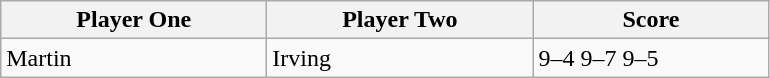<table class="wikitable">
<tr>
<th width=170>Player One</th>
<th width=170>Player Two</th>
<th width=150>Score</th>
</tr>
<tr>
<td> Martin</td>
<td> Irving</td>
<td>9–4 9–7 9–5</td>
</tr>
</table>
